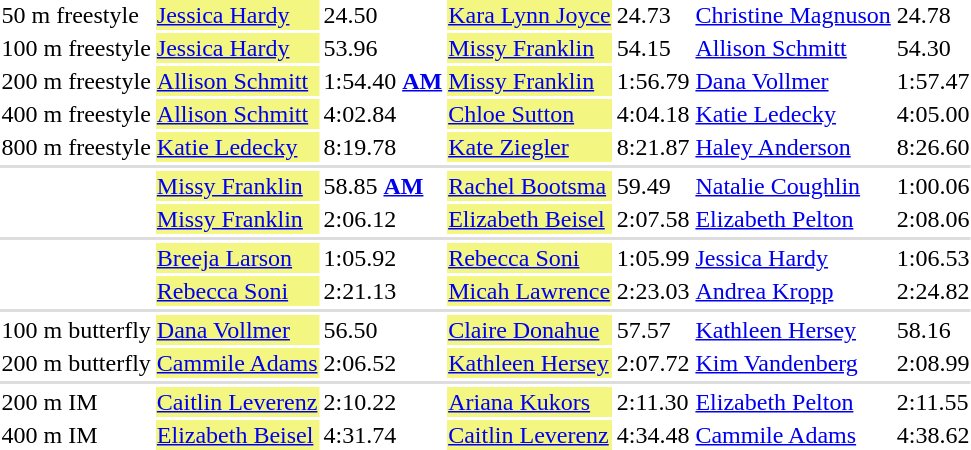<table>
<tr valign="top">
<td>50 m freestyle</td>
<td bgcolor=#F3F781><a href='#'>Jessica Hardy</a></td>
<td>24.50</td>
<td bgcolor=#F3F781><a href='#'>Kara Lynn Joyce</a></td>
<td>24.73</td>
<td><a href='#'>Christine Magnuson</a></td>
<td>24.78</td>
</tr>
<tr valign="top">
<td>100 m freestyle</td>
<td bgcolor=#F3F781><a href='#'>Jessica Hardy</a></td>
<td>53.96</td>
<td bgcolor=#F3F781><a href='#'>Missy Franklin</a></td>
<td>54.15</td>
<td><a href='#'>Allison Schmitt</a></td>
<td>54.30</td>
</tr>
<tr valign="top">
<td>200 m freestyle</td>
<td bgcolor=#F3F781><a href='#'>Allison Schmitt</a></td>
<td>1:54.40 <strong><a href='#'>AM</a></strong></td>
<td bgcolor=#F3F781><a href='#'>Missy Franklin</a></td>
<td>1:56.79</td>
<td><a href='#'>Dana Vollmer</a></td>
<td>1:57.47</td>
</tr>
<tr valign="top">
<td>400 m freestyle</td>
<td bgcolor=#F3F781><a href='#'>Allison Schmitt</a></td>
<td>4:02.84</td>
<td bgcolor=#F3F781><a href='#'>Chloe Sutton</a></td>
<td>4:04.18</td>
<td><a href='#'>Katie Ledecky</a></td>
<td>4:05.00</td>
</tr>
<tr valign="top">
<td>800 m freestyle</td>
<td bgcolor=#F3F781><a href='#'>Katie Ledecky</a></td>
<td>8:19.78</td>
<td bgcolor=#F3F781><a href='#'>Kate Ziegler</a></td>
<td>8:21.87</td>
<td><a href='#'>Haley Anderson</a></td>
<td>8:26.60</td>
</tr>
<tr bgcolor=#DDDDDD>
<td colspan=7></td>
</tr>
<tr valign="top">
<td></td>
<td bgcolor=#F3F781><a href='#'>Missy Franklin</a></td>
<td>58.85 <strong><a href='#'>AM</a></strong></td>
<td bgcolor=#F3F781><a href='#'>Rachel Bootsma</a></td>
<td>59.49</td>
<td><a href='#'>Natalie Coughlin</a></td>
<td>1:00.06</td>
</tr>
<tr valign="top">
<td></td>
<td bgcolor=#F3F781><a href='#'>Missy Franklin</a></td>
<td>2:06.12</td>
<td bgcolor=#F3F781><a href='#'>Elizabeth Beisel</a></td>
<td>2:07.58</td>
<td><a href='#'>Elizabeth Pelton</a></td>
<td>2:08.06</td>
</tr>
<tr bgcolor=#DDDDDD>
<td colspan=7></td>
</tr>
<tr valign="top">
<td></td>
<td bgcolor=#F3F781><a href='#'>Breeja Larson</a></td>
<td>1:05.92</td>
<td bgcolor=#F3F781><a href='#'>Rebecca Soni</a></td>
<td>1:05.99</td>
<td><a href='#'>Jessica Hardy</a></td>
<td>1:06.53</td>
</tr>
<tr valign="top">
<td></td>
<td bgcolor=#F3F781><a href='#'>Rebecca Soni</a></td>
<td>2:21.13</td>
<td bgcolor=#F3F781><a href='#'>Micah Lawrence</a></td>
<td>2:23.03</td>
<td><a href='#'>Andrea Kropp</a></td>
<td>2:24.82</td>
</tr>
<tr bgcolor=#DDDDDD>
<td colspan=7></td>
</tr>
<tr valign="top">
<td>100 m butterfly</td>
<td bgcolor=#F3F781><a href='#'>Dana Vollmer</a></td>
<td>56.50</td>
<td bgcolor=#F3F781><a href='#'>Claire Donahue</a></td>
<td>57.57</td>
<td><a href='#'>Kathleen Hersey</a></td>
<td>58.16</td>
</tr>
<tr valign="top">
<td>200 m butterfly</td>
<td bgcolor=#F3F781><a href='#'>Cammile Adams</a></td>
<td>2:06.52</td>
<td bgcolor=#F3F781><a href='#'>Kathleen Hersey</a></td>
<td>2:07.72</td>
<td><a href='#'>Kim Vandenberg</a></td>
<td>2:08.99</td>
</tr>
<tr bgcolor=#DDDDDD>
<td colspan=7></td>
</tr>
<tr valign="top">
<td>200 m IM</td>
<td bgcolor=#F3F781><a href='#'>Caitlin Leverenz</a></td>
<td>2:10.22</td>
<td bgcolor=#F3F781><a href='#'>Ariana Kukors</a></td>
<td>2:11.30</td>
<td><a href='#'>Elizabeth Pelton</a></td>
<td>2:11.55</td>
</tr>
<tr valign="top">
<td>400 m IM</td>
<td bgcolor=#F3F781><a href='#'>Elizabeth Beisel</a></td>
<td>4:31.74</td>
<td bgcolor=#F3F781><a href='#'>Caitlin Leverenz</a></td>
<td>4:34.48</td>
<td><a href='#'>Cammile Adams</a></td>
<td>4:38.62</td>
</tr>
</table>
